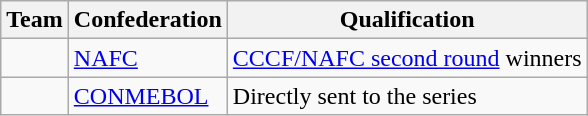<table class="wikitable">
<tr>
<th>Team</th>
<th>Confederation</th>
<th>Qualification</th>
</tr>
<tr>
<td></td>
<td><a href='#'>NAFC</a></td>
<td><a href='#'>CCCF/NAFC second round</a> winners</td>
</tr>
<tr>
<td></td>
<td><a href='#'>CONMEBOL</a></td>
<td>Directly sent to the series</td>
</tr>
</table>
